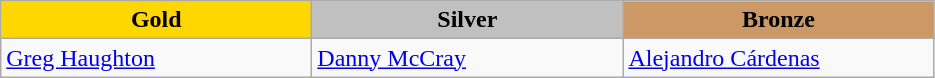<table class="wikitable" style="text-align:left">
<tr align="center">
<td width=200 bgcolor=gold><strong>Gold</strong></td>
<td width=200 bgcolor=silver><strong>Silver</strong></td>
<td width=200 bgcolor=CC9966><strong>Bronze</strong></td>
</tr>
<tr>
<td><a href='#'>Greg Haughton</a><br><em></em></td>
<td><a href='#'>Danny McCray</a><br><em></em></td>
<td><a href='#'>Alejandro Cárdenas</a><br><em></em></td>
</tr>
</table>
